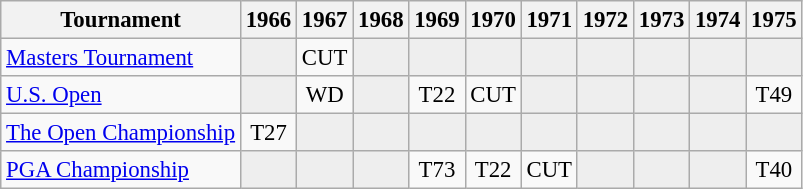<table class="wikitable" style="font-size:95%;text-align:center;">
<tr>
<th>Tournament</th>
<th>1966</th>
<th>1967</th>
<th>1968</th>
<th>1969</th>
<th>1970</th>
<th>1971</th>
<th>1972</th>
<th>1973</th>
<th>1974</th>
<th>1975</th>
</tr>
<tr>
<td align=left><a href='#'>Masters Tournament</a></td>
<td style="background:#eeeeee;"></td>
<td>CUT</td>
<td style="background:#eeeeee;"></td>
<td style="background:#eeeeee;"></td>
<td style="background:#eeeeee;"></td>
<td style="background:#eeeeee;"></td>
<td style="background:#eeeeee;"></td>
<td style="background:#eeeeee;"></td>
<td style="background:#eeeeee;"></td>
<td style="background:#eeeeee;"></td>
</tr>
<tr>
<td align=left><a href='#'>U.S. Open</a></td>
<td style="background:#eeeeee;"></td>
<td>WD</td>
<td style="background:#eeeeee;"></td>
<td>T22</td>
<td>CUT</td>
<td style="background:#eeeeee;"></td>
<td style="background:#eeeeee;"></td>
<td style="background:#eeeeee;"></td>
<td style="background:#eeeeee;"></td>
<td>T49</td>
</tr>
<tr>
<td align=left><a href='#'>The Open Championship</a></td>
<td>T27</td>
<td style="background:#eeeeee;"></td>
<td style="background:#eeeeee;"></td>
<td style="background:#eeeeee;"></td>
<td style="background:#eeeeee;"></td>
<td style="background:#eeeeee;"></td>
<td style="background:#eeeeee;"></td>
<td style="background:#eeeeee;"></td>
<td style="background:#eeeeee;"></td>
<td style="background:#eeeeee;"></td>
</tr>
<tr>
<td align=left><a href='#'>PGA Championship</a></td>
<td style="background:#eeeeee;"></td>
<td style="background:#eeeeee;"></td>
<td style="background:#eeeeee;"></td>
<td>T73</td>
<td>T22</td>
<td>CUT</td>
<td style="background:#eeeeee;"></td>
<td style="background:#eeeeee;"></td>
<td style="background:#eeeeee;"></td>
<td>T40</td>
</tr>
</table>
